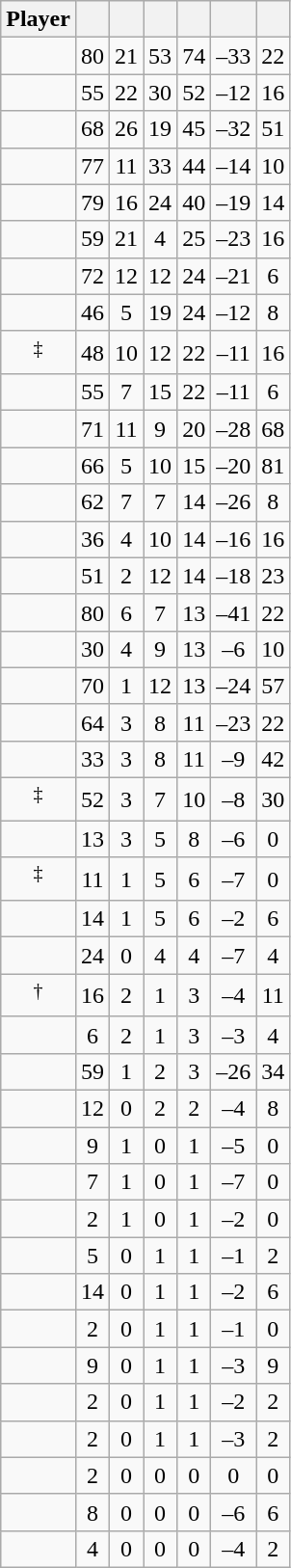<table class="wikitable sortable" style="text-align:center;">
<tr>
<th>Player</th>
<th></th>
<th></th>
<th></th>
<th></th>
<th data-sort-type="number"></th>
<th></th>
</tr>
<tr>
<td></td>
<td>80</td>
<td>21</td>
<td>53</td>
<td>74</td>
<td>–33</td>
<td>22</td>
</tr>
<tr>
<td></td>
<td>55</td>
<td>22</td>
<td>30</td>
<td>52</td>
<td>–12</td>
<td>16</td>
</tr>
<tr>
<td></td>
<td>68</td>
<td>26</td>
<td>19</td>
<td>45</td>
<td>–32</td>
<td>51</td>
</tr>
<tr>
<td></td>
<td>77</td>
<td>11</td>
<td>33</td>
<td>44</td>
<td>–14</td>
<td>10</td>
</tr>
<tr>
<td></td>
<td>79</td>
<td>16</td>
<td>24</td>
<td>40</td>
<td>–19</td>
<td>14</td>
</tr>
<tr>
<td></td>
<td>59</td>
<td>21</td>
<td>4</td>
<td>25</td>
<td>–23</td>
<td>16</td>
</tr>
<tr>
<td></td>
<td>72</td>
<td>12</td>
<td>12</td>
<td>24</td>
<td>–21</td>
<td>6</td>
</tr>
<tr>
<td></td>
<td>46</td>
<td>5</td>
<td>19</td>
<td>24</td>
<td>–12</td>
<td>8</td>
</tr>
<tr>
<td><sup>‡</sup></td>
<td>48</td>
<td>10</td>
<td>12</td>
<td>22</td>
<td>–11</td>
<td>16</td>
</tr>
<tr>
<td></td>
<td>55</td>
<td>7</td>
<td>15</td>
<td>22</td>
<td>–11</td>
<td>6</td>
</tr>
<tr>
<td></td>
<td>71</td>
<td>11</td>
<td>9</td>
<td>20</td>
<td>–28</td>
<td>68</td>
</tr>
<tr>
<td></td>
<td>66</td>
<td>5</td>
<td>10</td>
<td>15</td>
<td>–20</td>
<td>81</td>
</tr>
<tr>
<td></td>
<td>62</td>
<td>7</td>
<td>7</td>
<td>14</td>
<td>–26</td>
<td>8</td>
</tr>
<tr>
<td></td>
<td>36</td>
<td>4</td>
<td>10</td>
<td>14</td>
<td>–16</td>
<td>16</td>
</tr>
<tr>
<td></td>
<td>51</td>
<td>2</td>
<td>12</td>
<td>14</td>
<td>–18</td>
<td>23</td>
</tr>
<tr>
<td></td>
<td>80</td>
<td>6</td>
<td>7</td>
<td>13</td>
<td>–41</td>
<td>22</td>
</tr>
<tr>
<td></td>
<td>30</td>
<td>4</td>
<td>9</td>
<td>13</td>
<td>–6</td>
<td>10</td>
</tr>
<tr>
<td></td>
<td>70</td>
<td>1</td>
<td>12</td>
<td>13</td>
<td>–24</td>
<td>57</td>
</tr>
<tr>
<td></td>
<td>64</td>
<td>3</td>
<td>8</td>
<td>11</td>
<td>–23</td>
<td>22</td>
</tr>
<tr>
<td></td>
<td>33</td>
<td>3</td>
<td>8</td>
<td>11</td>
<td>–9</td>
<td>42</td>
</tr>
<tr>
<td><sup>‡</sup></td>
<td>52</td>
<td>3</td>
<td>7</td>
<td>10</td>
<td>–8</td>
<td>30</td>
</tr>
<tr>
<td></td>
<td>13</td>
<td>3</td>
<td>5</td>
<td>8</td>
<td>–6</td>
<td>0</td>
</tr>
<tr>
<td><sup>‡</sup></td>
<td>11</td>
<td>1</td>
<td>5</td>
<td>6</td>
<td>–7</td>
<td>0</td>
</tr>
<tr>
<td></td>
<td>14</td>
<td>1</td>
<td>5</td>
<td>6</td>
<td>–2</td>
<td>6</td>
</tr>
<tr>
<td></td>
<td>24</td>
<td>0</td>
<td>4</td>
<td>4</td>
<td>–7</td>
<td>4</td>
</tr>
<tr>
<td><sup>†</sup></td>
<td>16</td>
<td>2</td>
<td>1</td>
<td>3</td>
<td>–4</td>
<td>11</td>
</tr>
<tr>
<td></td>
<td>6</td>
<td>2</td>
<td>1</td>
<td>3</td>
<td>–3</td>
<td>4</td>
</tr>
<tr>
<td></td>
<td>59</td>
<td>1</td>
<td>2</td>
<td>3</td>
<td>–26</td>
<td>34</td>
</tr>
<tr>
<td></td>
<td>12</td>
<td>0</td>
<td>2</td>
<td>2</td>
<td>–4</td>
<td>8</td>
</tr>
<tr>
<td></td>
<td>9</td>
<td>1</td>
<td>0</td>
<td>1</td>
<td>–5</td>
<td>0</td>
</tr>
<tr>
<td></td>
<td>7</td>
<td>1</td>
<td>0</td>
<td>1</td>
<td>–7</td>
<td>0</td>
</tr>
<tr>
<td></td>
<td>2</td>
<td>1</td>
<td>0</td>
<td>1</td>
<td>–2</td>
<td>0</td>
</tr>
<tr>
<td></td>
<td>5</td>
<td>0</td>
<td>1</td>
<td>1</td>
<td>–1</td>
<td>2</td>
</tr>
<tr>
<td></td>
<td>14</td>
<td>0</td>
<td>1</td>
<td>1</td>
<td>–2</td>
<td>6</td>
</tr>
<tr>
<td></td>
<td>2</td>
<td>0</td>
<td>1</td>
<td>1</td>
<td>–1</td>
<td>0</td>
</tr>
<tr>
<td></td>
<td>9</td>
<td>0</td>
<td>1</td>
<td>1</td>
<td>–3</td>
<td>9</td>
</tr>
<tr>
<td></td>
<td>2</td>
<td>0</td>
<td>1</td>
<td>1</td>
<td>–2</td>
<td>2</td>
</tr>
<tr>
<td></td>
<td>2</td>
<td>0</td>
<td>1</td>
<td>1</td>
<td>–3</td>
<td>2</td>
</tr>
<tr>
<td></td>
<td>2</td>
<td>0</td>
<td>0</td>
<td>0</td>
<td>0</td>
<td>0</td>
</tr>
<tr>
<td></td>
<td>8</td>
<td>0</td>
<td>0</td>
<td>0</td>
<td>–6</td>
<td>6</td>
</tr>
<tr>
<td></td>
<td>4</td>
<td>0</td>
<td>0</td>
<td>0</td>
<td>–4</td>
<td>2</td>
</tr>
</table>
